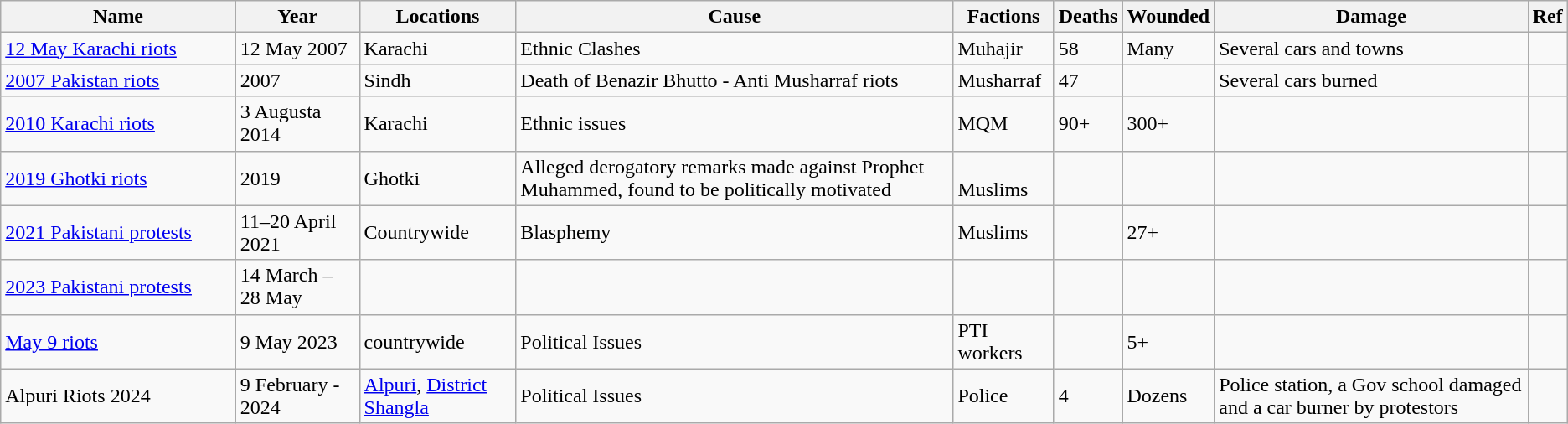<table class="wikitable sortable">
<tr>
<th style="width:15%;">Name</th>
<th>Year</th>
<th>Locations</th>
<th>Cause</th>
<th>Factions</th>
<th>Deaths</th>
<th>Wounded</th>
<th>Damage</th>
<th>Ref</th>
</tr>
<tr>
<td><a href='#'>12 May Karachi riots</a></td>
<td>12 May 2007</td>
<td>Karachi</td>
<td>Ethnic Clashes</td>
<td>Muhajir</td>
<td>58</td>
<td>Many</td>
<td>Several cars and towns</td>
<td></td>
</tr>
<tr>
<td><a href='#'>2007 Pakistan riots</a></td>
<td>2007</td>
<td>Sindh</td>
<td>Death of Benazir Bhutto - Anti Musharraf riots</td>
<td>Musharraf</td>
<td>47</td>
<td></td>
<td>Several cars burned</td>
<td></td>
</tr>
<tr>
<td><a href='#'>2010 Karachi riots</a></td>
<td>3 Augusta 2014</td>
<td>Karachi</td>
<td>Ethnic issues</td>
<td>MQM</td>
<td>90+</td>
<td>300+</td>
<td></td>
<td></td>
</tr>
<tr>
<td><a href='#'>2019 Ghotki riots</a></td>
<td>2019</td>
<td>Ghotki</td>
<td>Alleged derogatory remarks made against Prophet Muhammed, found to be politically motivated</td>
<td><br> Muslims</td>
<td></td>
<td></td>
<td></td>
<td></td>
</tr>
<tr>
<td><a href='#'>2021 Pakistani protests</a></td>
<td>11–20 April 2021</td>
<td>Countrywide</td>
<td>Blasphemy</td>
<td>Muslims</td>
<td></td>
<td>27+</td>
<td></td>
<td></td>
</tr>
<tr>
<td><a href='#'>2023 Pakistani protests</a></td>
<td>14 March – 28 May</td>
<td></td>
<td></td>
<td></td>
<td></td>
<td></td>
<td></td>
<td></td>
</tr>
<tr>
<td><a href='#'>May 9 riots</a></td>
<td>9 May 2023</td>
<td>countrywide</td>
<td>Political Issues</td>
<td>PTI workers</td>
<td></td>
<td>5+</td>
<td></td>
<td></td>
</tr>
<tr>
<td>Alpuri Riots 2024</td>
<td>9 February  - 2024</td>
<td><a href='#'>Alpuri</a>, <a href='#'>District Shangla</a></td>
<td>Political Issues</td>
<td>Police</td>
<td>4</td>
<td>Dozens</td>
<td>Police station, a Gov school damaged and a car burner by protestors</td>
<td></td>
</tr>
</table>
